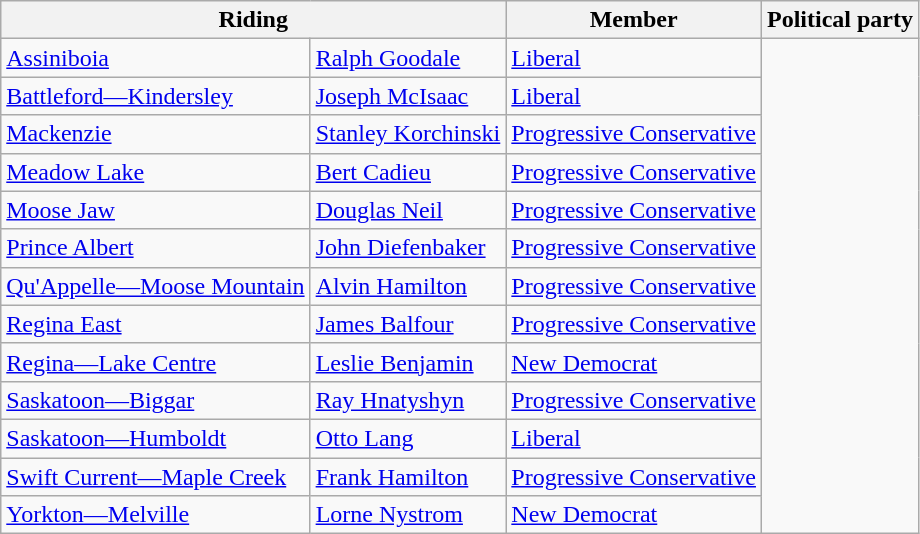<table class="wikitable">
<tr>
<th colspan="2">Riding</th>
<th>Member</th>
<th>Political party</th>
</tr>
<tr>
<td><a href='#'>Assiniboia</a></td>
<td><a href='#'>Ralph Goodale</a></td>
<td><a href='#'>Liberal</a></td>
</tr>
<tr>
<td><a href='#'>Battleford—Kindersley</a></td>
<td><a href='#'>Joseph McIsaac</a></td>
<td><a href='#'>Liberal</a></td>
</tr>
<tr>
<td><a href='#'>Mackenzie</a></td>
<td><a href='#'>Stanley Korchinski</a></td>
<td><a href='#'>Progressive Conservative</a></td>
</tr>
<tr>
<td><a href='#'>Meadow Lake</a></td>
<td><a href='#'>Bert Cadieu</a></td>
<td><a href='#'>Progressive Conservative</a></td>
</tr>
<tr>
<td><a href='#'>Moose Jaw</a></td>
<td><a href='#'>Douglas Neil</a></td>
<td><a href='#'>Progressive Conservative</a></td>
</tr>
<tr>
<td><a href='#'>Prince Albert</a></td>
<td><a href='#'>John Diefenbaker</a></td>
<td><a href='#'>Progressive Conservative</a></td>
</tr>
<tr>
<td><a href='#'>Qu'Appelle—Moose Mountain</a></td>
<td><a href='#'>Alvin Hamilton</a></td>
<td><a href='#'>Progressive Conservative</a></td>
</tr>
<tr>
<td><a href='#'>Regina East</a></td>
<td><a href='#'>James Balfour</a></td>
<td><a href='#'>Progressive Conservative</a></td>
</tr>
<tr>
<td><a href='#'>Regina—Lake Centre</a></td>
<td><a href='#'>Leslie Benjamin</a></td>
<td><a href='#'>New Democrat</a></td>
</tr>
<tr>
<td><a href='#'>Saskatoon—Biggar</a></td>
<td><a href='#'>Ray Hnatyshyn</a></td>
<td><a href='#'>Progressive Conservative</a></td>
</tr>
<tr>
<td><a href='#'>Saskatoon—Humboldt</a></td>
<td><a href='#'>Otto Lang</a></td>
<td><a href='#'>Liberal</a></td>
</tr>
<tr>
<td><a href='#'>Swift Current—Maple Creek</a></td>
<td><a href='#'>Frank Hamilton</a></td>
<td><a href='#'>Progressive Conservative</a></td>
</tr>
<tr>
<td><a href='#'>Yorkton—Melville</a></td>
<td><a href='#'>Lorne Nystrom</a></td>
<td><a href='#'>New Democrat</a></td>
</tr>
</table>
